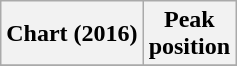<table class="wikitable plainrowheaders">
<tr>
<th scope="col">Chart (2016)</th>
<th scope="col">Peak<br>position</th>
</tr>
<tr>
</tr>
</table>
